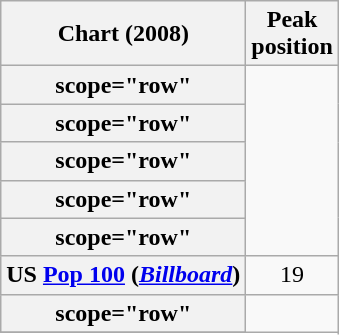<table class="wikitable sortable plainrowheaders" style="text-align:center;">
<tr>
<th scope="col">Chart (2008)</th>
<th scope="col">Peak<br>position</th>
</tr>
<tr>
<th>scope="row" </th>
</tr>
<tr>
<th>scope="row" </th>
</tr>
<tr>
<th>scope="row" </th>
</tr>
<tr>
<th>scope="row" </th>
</tr>
<tr>
<th>scope="row" </th>
</tr>
<tr>
<th scope="row">US <a href='#'>Pop 100</a> (<a href='#'><em>Billboard</em></a>)</th>
<td>19</td>
</tr>
<tr>
<th>scope="row" </th>
</tr>
<tr>
</tr>
</table>
